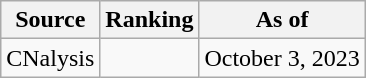<table class="wikitable" style="text-align:center">
<tr>
<th>Source</th>
<th>Ranking</th>
<th>As of</th>
</tr>
<tr>
<td align=left>CNalysis</td>
<td></td>
<td>October 3, 2023</td>
</tr>
</table>
